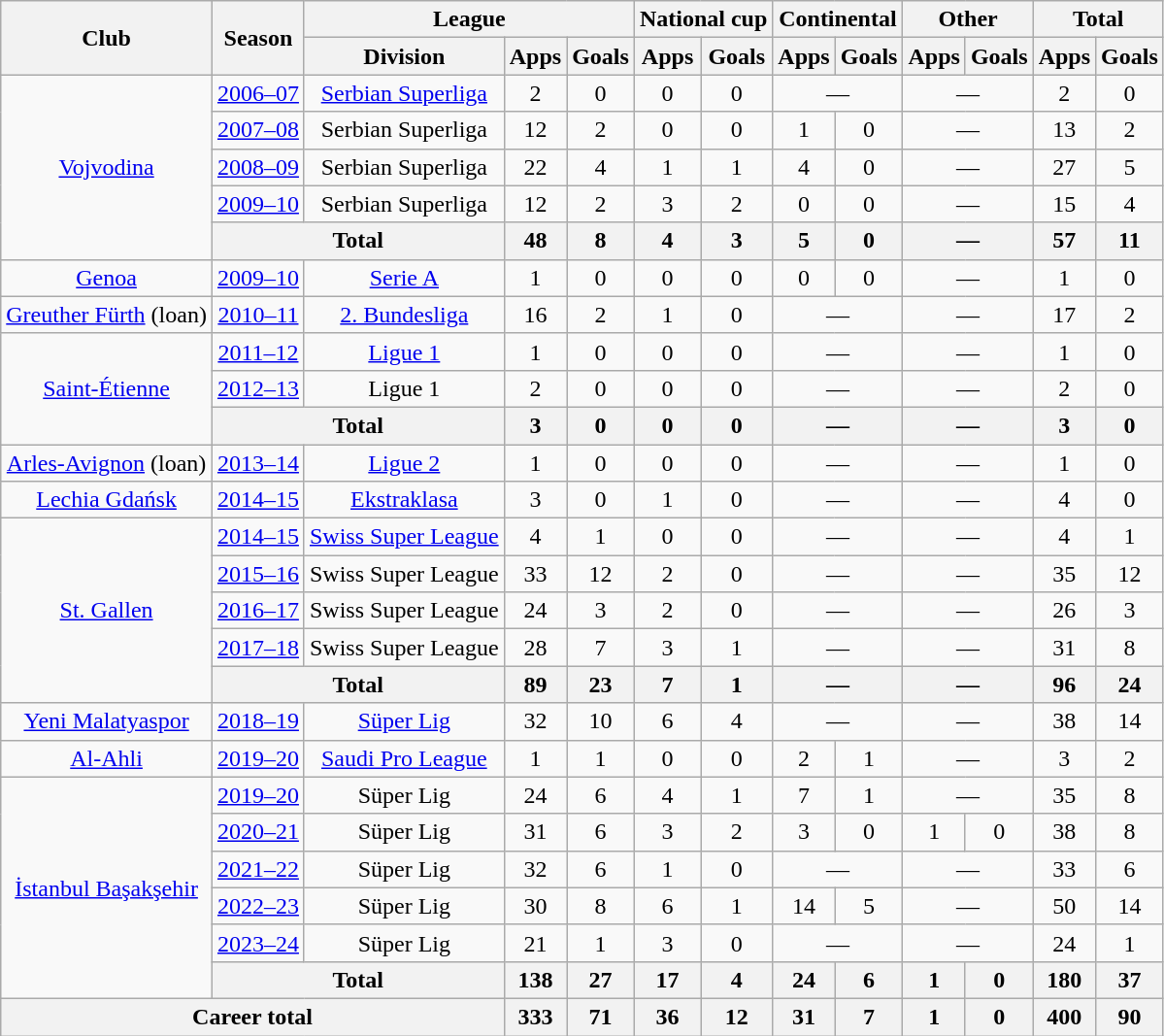<table class="wikitable" style="text-align:center">
<tr>
<th rowspan="2">Club</th>
<th rowspan="2">Season</th>
<th colspan="3">League</th>
<th colspan="2">National cup</th>
<th colspan="2">Continental</th>
<th colspan="2">Other</th>
<th colspan="2">Total</th>
</tr>
<tr>
<th>Division</th>
<th>Apps</th>
<th>Goals</th>
<th>Apps</th>
<th>Goals</th>
<th>Apps</th>
<th>Goals</th>
<th>Apps</th>
<th>Goals</th>
<th>Apps</th>
<th>Goals</th>
</tr>
<tr>
<td rowspan="5"><a href='#'>Vojvodina</a></td>
<td><a href='#'>2006–07</a></td>
<td><a href='#'>Serbian Superliga</a></td>
<td>2</td>
<td>0</td>
<td>0</td>
<td>0</td>
<td colspan="2">—</td>
<td colspan="2">—</td>
<td>2</td>
<td>0</td>
</tr>
<tr>
<td><a href='#'>2007–08</a></td>
<td>Serbian Superliga</td>
<td>12</td>
<td>2</td>
<td>0</td>
<td>0</td>
<td>1</td>
<td>0</td>
<td colspan="2">—</td>
<td>13</td>
<td>2</td>
</tr>
<tr>
<td><a href='#'>2008–09</a></td>
<td>Serbian Superliga</td>
<td>22</td>
<td>4</td>
<td>1</td>
<td>1</td>
<td>4</td>
<td>0</td>
<td colspan="2">—</td>
<td>27</td>
<td>5</td>
</tr>
<tr>
<td><a href='#'>2009–10</a></td>
<td>Serbian Superliga</td>
<td>12</td>
<td>2</td>
<td>3</td>
<td>2</td>
<td>0</td>
<td>0</td>
<td colspan="2">—</td>
<td>15</td>
<td>4</td>
</tr>
<tr>
<th colspan="2">Total</th>
<th>48</th>
<th>8</th>
<th>4</th>
<th>3</th>
<th>5</th>
<th>0</th>
<th colspan="2">—</th>
<th>57</th>
<th>11</th>
</tr>
<tr>
<td><a href='#'>Genoa</a></td>
<td><a href='#'>2009–10</a></td>
<td><a href='#'>Serie A</a></td>
<td>1</td>
<td>0</td>
<td>0</td>
<td>0</td>
<td>0</td>
<td>0</td>
<td colspan="2">—</td>
<td>1</td>
<td>0</td>
</tr>
<tr>
<td><a href='#'>Greuther Fürth</a> (loan)</td>
<td><a href='#'>2010–11</a></td>
<td><a href='#'>2. Bundesliga</a></td>
<td>16</td>
<td>2</td>
<td>1</td>
<td>0</td>
<td colspan="2">—</td>
<td colspan="2">—</td>
<td>17</td>
<td>2</td>
</tr>
<tr>
<td rowspan="3"><a href='#'>Saint-Étienne</a></td>
<td><a href='#'>2011–12</a></td>
<td><a href='#'>Ligue 1</a></td>
<td>1</td>
<td>0</td>
<td>0</td>
<td>0</td>
<td colspan="2">—</td>
<td colspan="2">—</td>
<td>1</td>
<td>0</td>
</tr>
<tr>
<td><a href='#'>2012–13</a></td>
<td>Ligue 1</td>
<td>2</td>
<td>0</td>
<td>0</td>
<td>0</td>
<td colspan="2">—</td>
<td colspan="2">—</td>
<td>2</td>
<td>0</td>
</tr>
<tr>
<th colspan="2">Total</th>
<th>3</th>
<th>0</th>
<th>0</th>
<th>0</th>
<th colspan="2">—</th>
<th colspan="2">—</th>
<th>3</th>
<th>0</th>
</tr>
<tr>
<td><a href='#'>Arles-Avignon</a> (loan)</td>
<td><a href='#'>2013–14</a></td>
<td><a href='#'>Ligue 2</a></td>
<td>1</td>
<td>0</td>
<td>0</td>
<td>0</td>
<td colspan="2">—</td>
<td colspan="2">—</td>
<td>1</td>
<td>0</td>
</tr>
<tr>
<td><a href='#'>Lechia Gdańsk</a></td>
<td><a href='#'>2014–15</a></td>
<td><a href='#'>Ekstraklasa</a></td>
<td>3</td>
<td>0</td>
<td>1</td>
<td>0</td>
<td colspan="2">—</td>
<td colspan="2">—</td>
<td>4</td>
<td>0</td>
</tr>
<tr>
<td rowspan="5"><a href='#'>St. Gallen</a></td>
<td><a href='#'>2014–15</a></td>
<td><a href='#'>Swiss Super League</a></td>
<td>4</td>
<td>1</td>
<td>0</td>
<td>0</td>
<td colspan="2">—</td>
<td colspan="2">—</td>
<td>4</td>
<td>1</td>
</tr>
<tr>
<td><a href='#'>2015–16</a></td>
<td>Swiss Super League</td>
<td>33</td>
<td>12</td>
<td>2</td>
<td>0</td>
<td colspan="2">—</td>
<td colspan="2">—</td>
<td>35</td>
<td>12</td>
</tr>
<tr>
<td><a href='#'>2016–17</a></td>
<td>Swiss Super League</td>
<td>24</td>
<td>3</td>
<td>2</td>
<td>0</td>
<td colspan="2">—</td>
<td colspan="2">—</td>
<td>26</td>
<td>3</td>
</tr>
<tr>
<td><a href='#'>2017–18</a></td>
<td>Swiss Super League</td>
<td>28</td>
<td>7</td>
<td>3</td>
<td>1</td>
<td colspan="2">—</td>
<td colspan="2">—</td>
<td>31</td>
<td>8</td>
</tr>
<tr>
<th colspan="2">Total</th>
<th>89</th>
<th>23</th>
<th>7</th>
<th>1</th>
<th colspan="2">—</th>
<th colspan="2">—</th>
<th>96</th>
<th>24</th>
</tr>
<tr>
<td><a href='#'>Yeni Malatyaspor</a></td>
<td><a href='#'>2018–19</a></td>
<td><a href='#'>Süper Lig</a></td>
<td>32</td>
<td>10</td>
<td>6</td>
<td>4</td>
<td colspan="2">—</td>
<td colspan="2">—</td>
<td>38</td>
<td>14</td>
</tr>
<tr>
<td><a href='#'>Al-Ahli</a></td>
<td><a href='#'>2019–20</a></td>
<td><a href='#'>Saudi Pro League</a></td>
<td>1</td>
<td>1</td>
<td>0</td>
<td>0</td>
<td>2</td>
<td>1</td>
<td colspan="2">—</td>
<td>3</td>
<td>2</td>
</tr>
<tr>
<td rowspan="6"><a href='#'>İstanbul Başakşehir</a></td>
<td><a href='#'>2019–20</a></td>
<td>Süper Lig</td>
<td>24</td>
<td>6</td>
<td>4</td>
<td>1</td>
<td>7</td>
<td>1</td>
<td colspan="2">—</td>
<td>35</td>
<td>8</td>
</tr>
<tr>
<td><a href='#'>2020–21</a></td>
<td>Süper Lig</td>
<td>31</td>
<td>6</td>
<td>3</td>
<td>2</td>
<td>3</td>
<td>0</td>
<td>1</td>
<td>0</td>
<td>38</td>
<td>8</td>
</tr>
<tr>
<td><a href='#'>2021–22</a></td>
<td>Süper Lig</td>
<td>32</td>
<td>6</td>
<td>1</td>
<td>0</td>
<td colspan="2">—</td>
<td colspan="2">—</td>
<td>33</td>
<td>6</td>
</tr>
<tr>
<td><a href='#'>2022–23</a></td>
<td>Süper Lig</td>
<td>30</td>
<td>8</td>
<td>6</td>
<td>1</td>
<td>14</td>
<td>5</td>
<td colspan="2">—</td>
<td>50</td>
<td>14</td>
</tr>
<tr>
<td><a href='#'>2023–24</a></td>
<td>Süper Lig</td>
<td>21</td>
<td>1</td>
<td>3</td>
<td>0</td>
<td colspan="2">—</td>
<td colspan="2">—</td>
<td>24</td>
<td>1</td>
</tr>
<tr>
<th colspan="2">Total</th>
<th>138</th>
<th>27</th>
<th>17</th>
<th>4</th>
<th>24</th>
<th>6</th>
<th>1</th>
<th>0</th>
<th>180</th>
<th>37</th>
</tr>
<tr>
<th colspan="3">Career total</th>
<th>333</th>
<th>71</th>
<th>36</th>
<th>12</th>
<th>31</th>
<th>7</th>
<th>1</th>
<th>0</th>
<th>400</th>
<th>90</th>
</tr>
</table>
